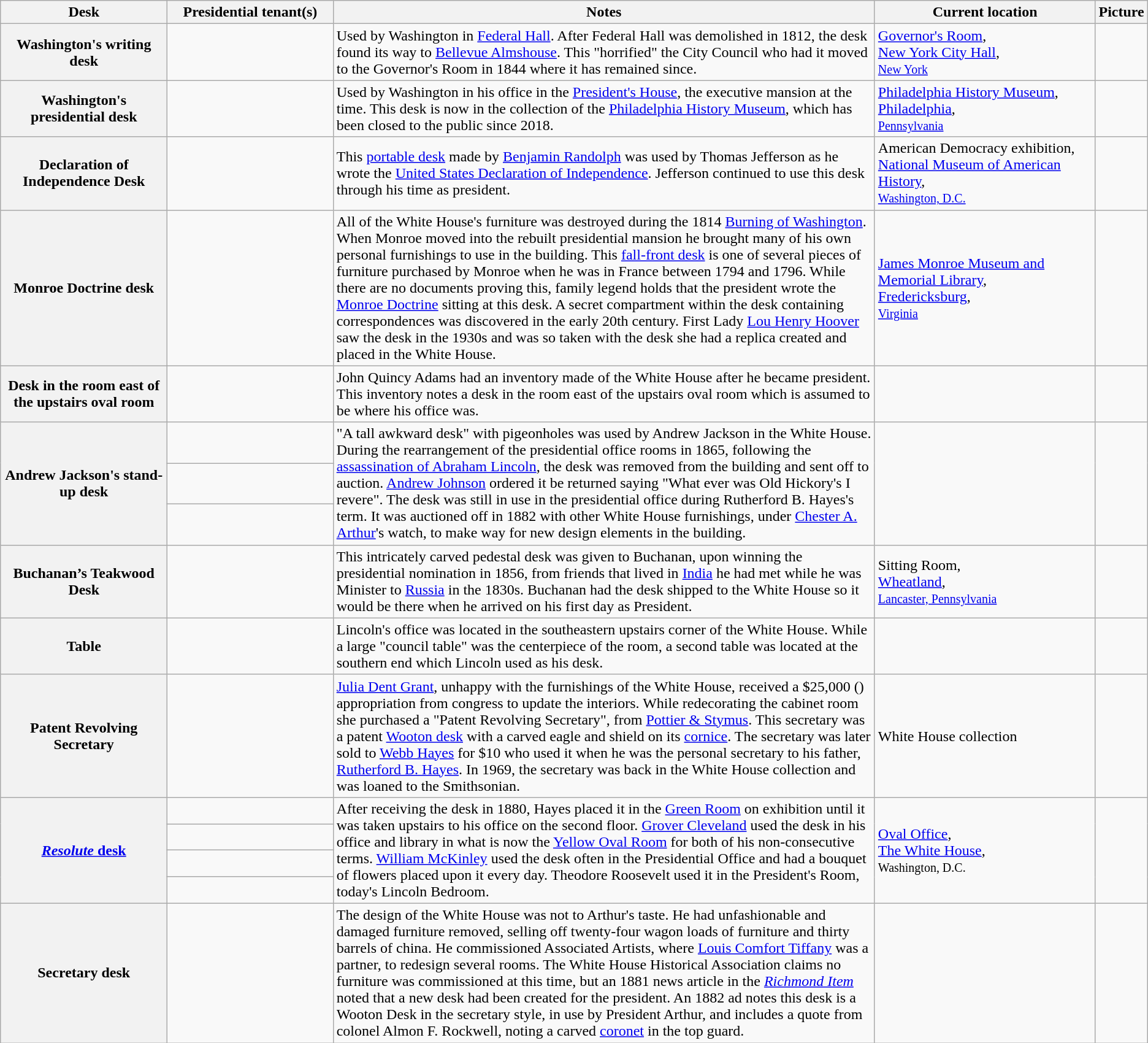<table class="wikitable sortable">
<tr>
<th scope="col" width="15%">Desk</th>
<th scope="col" width="15%" class="unsortable">Presidential tenant(s)</th>
<th scope="col" width="50%" class="unsortable">Notes</th>
<th scope="col" width="20%">Current location</th>
<th scope="col" class="unsortable">Picture</th>
</tr>
<tr>
<th scope="row">Washington's writing desk</th>
<td></td>
<td>Used by Washington in <a href='#'>Federal Hall</a>. After Federal Hall was demolished in 1812, the desk found its way to <a href='#'>Bellevue Almshouse</a>. This "horrified" the City Council who had it moved to the Governor's Room in 1844 where it has remained since.</td>
<td><a href='#'>Governor's Room</a>, <br><a href='#'>New York City Hall</a>, <br><small><a href='#'>New York</a></small></td>
<td></td>
</tr>
<tr>
<th scope="row">Washington's presidential desk</th>
<td></td>
<td>Used by Washington in his office in the <a href='#'>President's House</a>, the executive mansion at the time. This desk is now in the collection of the <a href='#'>Philadelphia History Museum</a>, which has been closed to the public since 2018.</td>
<td><a href='#'>Philadelphia History Museum</a>, <br><a href='#'>Philadelphia</a>, <br><small><a href='#'>Pennsylvania</a></small></td>
<td></td>
</tr>
<tr>
<th scope="row">Declaration of Independence Desk</th>
<td></td>
<td>This <a href='#'>portable desk</a> made by <a href='#'>Benjamin Randolph</a> was used by Thomas Jefferson as he wrote the <a href='#'>United States Declaration of Independence</a>. Jefferson continued to use this desk through his time as president.</td>
<td>American Democracy exhibition, <br><a href='#'>National Museum of American History</a>, <br><small><a href='#'>Washington, D.C.</a></small></td>
<td></td>
</tr>
<tr>
<th scope="row">Monroe Doctrine desk</th>
<td></td>
<td>All of the White House's furniture was destroyed during the 1814 <a href='#'>Burning of Washington</a>. When Monroe moved into the rebuilt presidential mansion he brought many of his own personal furnishings to use in the building. This <a href='#'>fall-front desk</a> is one of several pieces of furniture purchased by Monroe when he was in France between 1794 and 1796. While there are no documents proving this, family legend holds that the president wrote the <a href='#'>Monroe Doctrine</a> sitting at this desk. A secret compartment within the desk containing correspondences was discovered in the early 20th century. First Lady <a href='#'>Lou Henry Hoover</a> saw the desk in the 1930s and was so taken with the desk she had a replica created and placed in the White House.</td>
<td><a href='#'>James Monroe Museum and Memorial Library</a>, <br><a href='#'>Fredericksburg</a>, <br><small><a href='#'>Virginia</a></small></td>
<td></td>
</tr>
<tr>
<th scope="row">Desk in the room east of the upstairs oval room</th>
<td></td>
<td>John Quincy Adams had an inventory made of the White House after he became president. This inventory notes a desk in the room east of the upstairs oval room which is assumed to be where his office was.</td>
<td></td>
<td></td>
</tr>
<tr>
<th scope="row" rowspan=3>Andrew Jackson's stand-up desk<br></th>
<td></td>
<td rowspan=3>"A tall awkward desk" with pigeonholes was used by Andrew Jackson in the White House. During the rearrangement of the presidential office rooms in 1865, following the <a href='#'>assassination of Abraham Lincoln</a>, the desk was removed from the building and sent off to auction. <a href='#'>Andrew Johnson</a> ordered it be returned saying "What ever was Old Hickory's I revere". The desk was still in use in the presidential office during Rutherford B. Hayes's term. It was auctioned off in 1882 with other White House furnishings, under <a href='#'>Chester A. Arthur</a>'s watch, to make way for new design elements in the building.</td>
<td rowspan=3></td>
<td rowspan=3></td>
</tr>
<tr>
<td></td>
</tr>
<tr>
<td></td>
</tr>
<tr>
<th scope="row">Buchanan’s Teakwood Desk</th>
<td></td>
<td>This intricately carved pedestal desk was given to Buchanan, upon winning the presidential nomination in 1856, from friends that lived in <a href='#'>India</a> he had met while he was Minister to <a href='#'>Russia</a> in the 1830s. Buchanan had the desk shipped to the White House so it would be there when he arrived on his first day as President.</td>
<td>Sitting Room, <br><a href='#'>Wheatland</a>, <br><small><a href='#'>Lancaster, Pennsylvania</a></small></td>
<td><br></td>
</tr>
<tr>
<th scope="row">Table</th>
<td></td>
<td>Lincoln's office was located in the southeastern upstairs corner of the White House. While a large "council table" was the centerpiece of the room, a second table was located at the southern end which Lincoln used as his desk.</td>
<td></td>
<td></td>
</tr>
<tr>
<th scope="row">Patent Revolving Secretary</th>
<td></td>
<td><a href='#'>Julia Dent Grant</a>, unhappy with the furnishings of the White House, received a $25,000 () appropriation from congress to update the interiors. While redecorating the cabinet room she purchased a "Patent Revolving Secretary", from <a href='#'>Pottier & Stymus</a>. This secretary was a patent <a href='#'>Wooton desk</a> with a carved eagle and shield on its <a href='#'>cornice</a>. The secretary was later sold to <a href='#'>Webb Hayes</a> for $10 who used it when he was the personal secretary to his father, <a href='#'>Rutherford B. Hayes</a>. In 1969, the secretary was back in the White House collection and was loaned to the Smithsonian.</td>
<td>White House collection</td>
<td></td>
</tr>
<tr>
<th scope="row" rowspan=4><a href='#'><em>Resolute</em> desk</a></th>
<td></td>
<td rowspan=4>After receiving the desk in 1880, Hayes placed it in the <a href='#'>Green Room</a> on exhibition until it was taken upstairs to his office on the second floor. <a href='#'>Grover Cleveland</a> used the desk in his office and library in what is now the <a href='#'>Yellow Oval Room</a> for both of his non-consecutive terms. <a href='#'>William McKinley</a> used the desk often in the Presidential Office and had a bouquet of flowers placed upon it every day. Theodore Roosevelt used it in the President's Room, today's Lincoln Bedroom.</td>
<td rowspan=4><a href='#'>Oval Office</a>, <br><a href='#'>The White House</a>, <br><small>Washington, D.C.</small></td>
<td rowspan=4></td>
</tr>
<tr>
<td></td>
</tr>
<tr>
<td></td>
</tr>
<tr>
<td></td>
</tr>
<tr>
<th scope="row">Secretary desk</th>
<td></td>
<td>The design of the White House was not to Arthur's taste. He had unfashionable and damaged furniture removed, selling off twenty-four wagon loads of furniture and thirty barrels of china. He commissioned Associated Artists, where <a href='#'>Louis Comfort Tiffany</a> was a partner, to redesign several rooms. The White House Historical Association claims no furniture was commissioned at this time, but an 1881 news article in the <em><a href='#'>Richmond Item</a></em> noted that a new desk had been created for the president. An 1882 ad notes this desk is a Wooton Desk in the secretary style, in use by President Arthur, and includes a quote from colonel Almon F. Rockwell, noting a carved <a href='#'>coronet</a> in the top guard.</td>
<td></td>
<td></td>
</tr>
</table>
